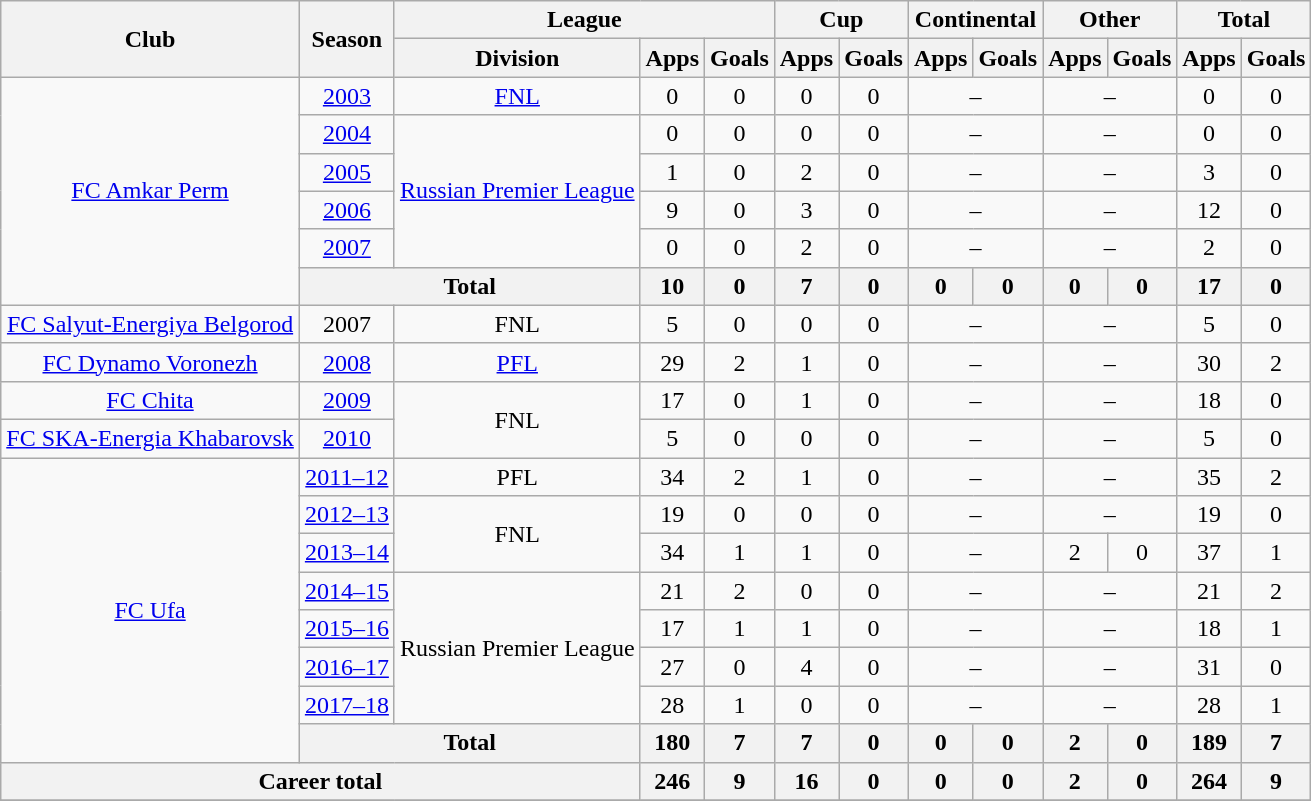<table class="wikitable" style="text-align: center;">
<tr>
<th rowspan=2>Club</th>
<th rowspan=2>Season</th>
<th colspan=3>League</th>
<th colspan=2>Cup</th>
<th colspan=2>Continental</th>
<th colspan=2>Other</th>
<th colspan=2>Total</th>
</tr>
<tr>
<th>Division</th>
<th>Apps</th>
<th>Goals</th>
<th>Apps</th>
<th>Goals</th>
<th>Apps</th>
<th>Goals</th>
<th>Apps</th>
<th>Goals</th>
<th>Apps</th>
<th>Goals</th>
</tr>
<tr>
<td rowspan=6><a href='#'>FC Amkar Perm</a></td>
<td><a href='#'>2003</a></td>
<td><a href='#'>FNL</a></td>
<td>0</td>
<td>0</td>
<td>0</td>
<td>0</td>
<td colspan=2>–</td>
<td colspan=2>–</td>
<td>0</td>
<td>0</td>
</tr>
<tr>
<td><a href='#'>2004</a></td>
<td rowspan=4><a href='#'>Russian Premier League</a></td>
<td>0</td>
<td>0</td>
<td>0</td>
<td>0</td>
<td colspan=2>–</td>
<td colspan=2>–</td>
<td>0</td>
<td>0</td>
</tr>
<tr>
<td><a href='#'>2005</a></td>
<td>1</td>
<td>0</td>
<td>2</td>
<td>0</td>
<td colspan=2>–</td>
<td colspan=2>–</td>
<td>3</td>
<td>0</td>
</tr>
<tr>
<td><a href='#'>2006</a></td>
<td>9</td>
<td>0</td>
<td>3</td>
<td>0</td>
<td colspan=2>–</td>
<td colspan=2>–</td>
<td>12</td>
<td>0</td>
</tr>
<tr>
<td><a href='#'>2007</a></td>
<td>0</td>
<td>0</td>
<td>2</td>
<td>0</td>
<td colspan=2>–</td>
<td colspan=2>–</td>
<td>2</td>
<td>0</td>
</tr>
<tr>
<th colspan=2>Total</th>
<th>10</th>
<th>0</th>
<th>7</th>
<th>0</th>
<th>0</th>
<th>0</th>
<th>0</th>
<th>0</th>
<th>17</th>
<th>0</th>
</tr>
<tr>
<td><a href='#'>FC Salyut-Energiya Belgorod</a></td>
<td>2007</td>
<td>FNL</td>
<td>5</td>
<td>0</td>
<td>0</td>
<td>0</td>
<td colspan=2>–</td>
<td colspan=2>–</td>
<td>5</td>
<td>0</td>
</tr>
<tr>
<td><a href='#'>FC Dynamo Voronezh</a></td>
<td><a href='#'>2008</a></td>
<td><a href='#'>PFL</a></td>
<td>29</td>
<td>2</td>
<td>1</td>
<td>0</td>
<td colspan=2>–</td>
<td colspan=2>–</td>
<td>30</td>
<td>2</td>
</tr>
<tr>
<td><a href='#'>FC Chita</a></td>
<td><a href='#'>2009</a></td>
<td rowspan=2>FNL</td>
<td>17</td>
<td>0</td>
<td>1</td>
<td>0</td>
<td colspan=2>–</td>
<td colspan=2>–</td>
<td>18</td>
<td>0</td>
</tr>
<tr>
<td><a href='#'>FC SKA-Energia Khabarovsk</a></td>
<td><a href='#'>2010</a></td>
<td>5</td>
<td>0</td>
<td>0</td>
<td>0</td>
<td colspan=2>–</td>
<td colspan=2>–</td>
<td>5</td>
<td>0</td>
</tr>
<tr>
<td rowspan=8><a href='#'>FC Ufa</a></td>
<td><a href='#'>2011–12</a></td>
<td>PFL</td>
<td>34</td>
<td>2</td>
<td>1</td>
<td>0</td>
<td colspan=2>–</td>
<td colspan=2>–</td>
<td>35</td>
<td>2</td>
</tr>
<tr>
<td><a href='#'>2012–13</a></td>
<td rowspan=2>FNL</td>
<td>19</td>
<td>0</td>
<td>0</td>
<td>0</td>
<td colspan=2>–</td>
<td colspan=2>–</td>
<td>19</td>
<td>0</td>
</tr>
<tr>
<td><a href='#'>2013–14</a></td>
<td>34</td>
<td>1</td>
<td>1</td>
<td>0</td>
<td colspan=2>–</td>
<td>2</td>
<td>0</td>
<td>37</td>
<td>1</td>
</tr>
<tr>
<td><a href='#'>2014–15</a></td>
<td rowspan=4>Russian Premier League</td>
<td>21</td>
<td>2</td>
<td>0</td>
<td>0</td>
<td colspan=2>–</td>
<td colspan=2>–</td>
<td>21</td>
<td>2</td>
</tr>
<tr>
<td><a href='#'>2015–16</a></td>
<td>17</td>
<td>1</td>
<td>1</td>
<td>0</td>
<td colspan=2>–</td>
<td colspan=2>–</td>
<td>18</td>
<td>1</td>
</tr>
<tr>
<td><a href='#'>2016–17</a></td>
<td>27</td>
<td>0</td>
<td>4</td>
<td>0</td>
<td colspan=2>–</td>
<td colspan=2>–</td>
<td>31</td>
<td>0</td>
</tr>
<tr>
<td><a href='#'>2017–18</a></td>
<td>28</td>
<td>1</td>
<td>0</td>
<td>0</td>
<td colspan=2>–</td>
<td colspan=2>–</td>
<td>28</td>
<td>1</td>
</tr>
<tr>
<th colspan=2>Total</th>
<th>180</th>
<th>7</th>
<th>7</th>
<th>0</th>
<th>0</th>
<th>0</th>
<th>2</th>
<th>0</th>
<th>189</th>
<th>7</th>
</tr>
<tr>
<th colspan=3>Career total</th>
<th>246</th>
<th>9</th>
<th>16</th>
<th>0</th>
<th>0</th>
<th>0</th>
<th>2</th>
<th>0</th>
<th>264</th>
<th>9</th>
</tr>
<tr>
</tr>
</table>
